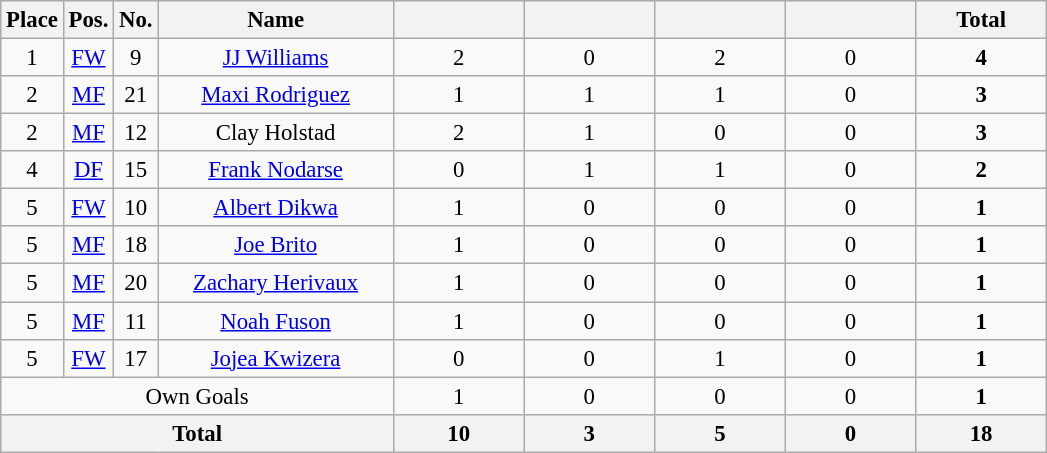<table class="wikitable sortable" style="font-size: 95%; text-align: center;">
<tr>
<th width=20>Place</th>
<th width=20>Pos.</th>
<th width=20>No.</th>
<th width=150>Name</th>
<th width=80></th>
<th width=80></th>
<th width=80></th>
<th width=80></th>
<th width="80"><strong>Total</strong></th>
</tr>
<tr>
<td>1</td>
<td><a href='#'>FW</a></td>
<td>9</td>
<td> <a href='#'>JJ Williams</a></td>
<td>2</td>
<td>0</td>
<td>2</td>
<td>0</td>
<td><strong>4</strong></td>
</tr>
<tr>
<td>2</td>
<td><a href='#'>MF</a></td>
<td>21</td>
<td> <a href='#'>Maxi Rodriguez</a></td>
<td>1</td>
<td>1</td>
<td>1</td>
<td>0</td>
<td><strong>3</strong></td>
</tr>
<tr>
<td>2</td>
<td><a href='#'>MF</a></td>
<td>12</td>
<td> Clay Holstad</td>
<td>2</td>
<td>1</td>
<td>0</td>
<td>0</td>
<td><strong>3</strong></td>
</tr>
<tr>
<td>4</td>
<td><a href='#'>DF</a></td>
<td>15</td>
<td> <a href='#'>Frank Nodarse</a></td>
<td>0</td>
<td>1</td>
<td>1</td>
<td>0</td>
<td><strong>2</strong></td>
</tr>
<tr>
<td>5</td>
<td><a href='#'>FW</a></td>
<td>10</td>
<td> <a href='#'>Albert Dikwa</a></td>
<td>1</td>
<td>0</td>
<td>0</td>
<td>0</td>
<td><strong>1</strong></td>
</tr>
<tr>
<td>5</td>
<td><a href='#'>MF</a></td>
<td>18</td>
<td> <a href='#'>Joe Brito</a></td>
<td>1</td>
<td>0</td>
<td>0</td>
<td>0</td>
<td><strong>1</strong></td>
</tr>
<tr>
<td>5</td>
<td><a href='#'>MF</a></td>
<td>20</td>
<td> <a href='#'>Zachary Herivaux</a></td>
<td>1</td>
<td>0</td>
<td>0</td>
<td>0</td>
<td><strong>1</strong></td>
</tr>
<tr>
<td>5</td>
<td><a href='#'>MF</a></td>
<td>11</td>
<td> <a href='#'>Noah Fuson</a></td>
<td>1</td>
<td>0</td>
<td>0</td>
<td>0</td>
<td><strong>1</strong></td>
</tr>
<tr>
<td>5</td>
<td><a href='#'>FW</a></td>
<td>17</td>
<td> <a href='#'>Jojea Kwizera</a></td>
<td>0</td>
<td>0</td>
<td>1</td>
<td>0</td>
<td><strong>1</strong></td>
</tr>
<tr>
<td colspan="4">Own Goals</td>
<td>1</td>
<td>0</td>
<td>0</td>
<td>0</td>
<td><strong>1</strong></td>
</tr>
<tr>
<th colspan="4">Total</th>
<th>10</th>
<th>3</th>
<th>5</th>
<th>0</th>
<th>18</th>
</tr>
</table>
